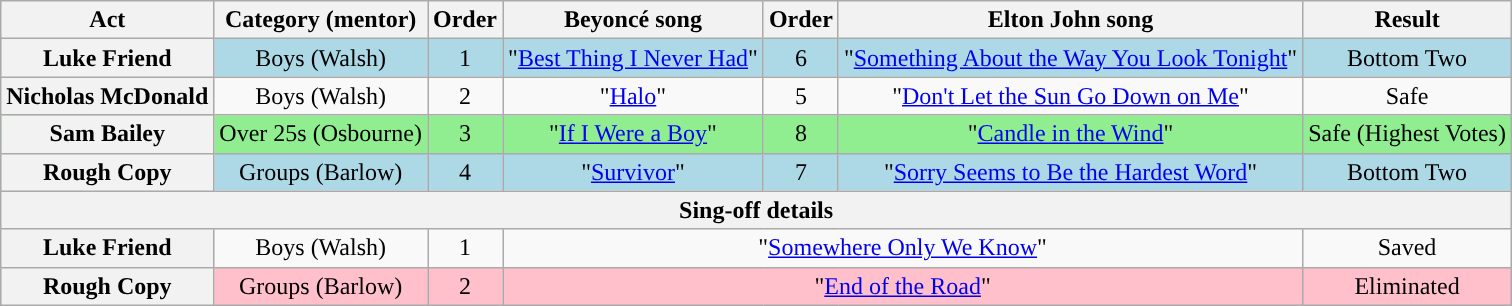<table class="wikitable plainrowheaders" style="text-align:center;">
<tr>
<th scope="col">Act</th>
<th scope="col">Category (mentor)</th>
<th scope="col">Order</th>
<th scope="col">Beyoncé song</th>
<th scope="col">Order</th>
<th scope="col">Elton John song</th>
<th scope="col">Result</th>
</tr>
<tr style="background:lightblue;">
<th scope="row">Luke Friend</th>
<td>Boys (Walsh)</td>
<td>1</td>
<td>"<a href='#'>Best Thing I Never Had</a>"</td>
<td>6</td>
<td>"<a href='#'>Something About the Way You Look Tonight</a>"</td>
<td>Bottom Two</td>
</tr>
<tr>
<th scope="row">Nicholas McDonald</th>
<td>Boys (Walsh)</td>
<td>2</td>
<td>"<a href='#'>Halo</a>"</td>
<td>5</td>
<td>"<a href='#'>Don't Let the Sun Go Down on Me</a>"</td>
<td>Safe</td>
</tr>
<tr style="background:lightgreen;">
<th scope="row">Sam Bailey</th>
<td>Over 25s (Osbourne)</td>
<td>3</td>
<td>"<a href='#'>If I Were a Boy</a>"</td>
<td>8</td>
<td>"<a href='#'>Candle in the Wind</a>"</td>
<td>Safe (Highest Votes)</td>
</tr>
<tr style="background:lightblue;">
<th scope="row">Rough Copy</th>
<td>Groups (Barlow)</td>
<td>4</td>
<td>"<a href='#'>Survivor</a>"</td>
<td>7</td>
<td>"<a href='#'>Sorry Seems to Be the Hardest Word</a>"</td>
<td>Bottom Two</td>
</tr>
<tr>
<th colspan="7">Sing-off details</th>
</tr>
<tr>
<th scope="row">Luke Friend</th>
<td>Boys (Walsh)</td>
<td>1</td>
<td colspan="3">"<a href='#'>Somewhere Only We Know</a>"</td>
<td>Saved</td>
</tr>
<tr style="background:pink;">
<th scope="row">Rough Copy</th>
<td>Groups (Barlow)</td>
<td>2</td>
<td colspan="3">"<a href='#'>End of the Road</a>"</td>
<td>Eliminated</td>
</tr>
</table>
